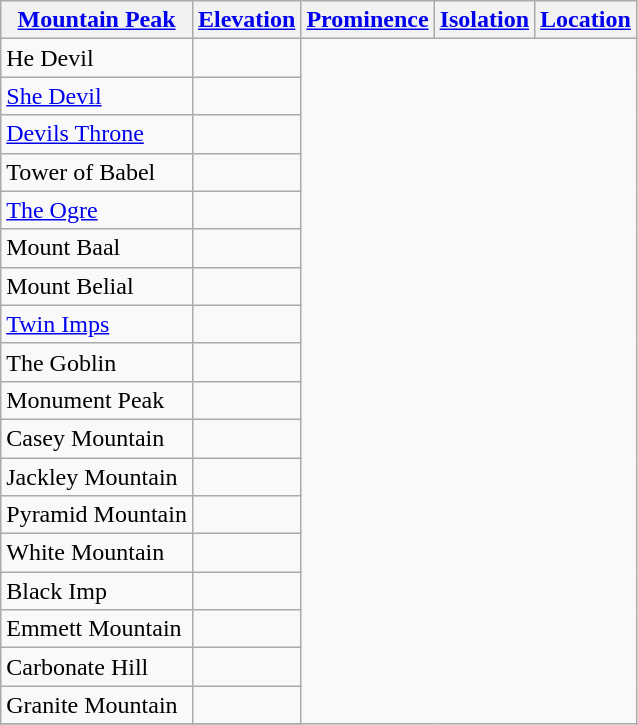<table class="wikitable sortable">
<tr>
<th><a href='#'>Mountain Peak</a></th>
<th><a href='#'>Elevation</a></th>
<th><a href='#'>Prominence</a></th>
<th><a href='#'>Isolation</a></th>
<th><a href='#'>Location</a></th>
</tr>
<tr>
<td>He Devil<br></td>
<td></td>
</tr>
<tr>
<td><a href='#'>She Devil</a><br></td>
<td></td>
</tr>
<tr>
<td><a href='#'>Devils Throne</a><br></td>
<td></td>
</tr>
<tr>
<td>Tower of Babel<br></td>
<td></td>
</tr>
<tr>
<td><a href='#'>The Ogre</a><br></td>
<td></td>
</tr>
<tr>
<td>Mount Baal<br></td>
<td></td>
</tr>
<tr>
<td>Mount Belial<br></td>
<td></td>
</tr>
<tr>
<td><a href='#'>Twin Imps</a><br></td>
<td></td>
</tr>
<tr>
<td>The Goblin<br></td>
<td></td>
</tr>
<tr>
<td>Monument Peak<br></td>
<td></td>
</tr>
<tr>
<td>Casey Mountain<br></td>
<td></td>
</tr>
<tr>
<td>Jackley Mountain<br></td>
<td></td>
</tr>
<tr>
<td>Pyramid Mountain<br></td>
<td></td>
</tr>
<tr>
<td>White Mountain<br></td>
<td></td>
</tr>
<tr>
<td>Black Imp<br></td>
<td></td>
</tr>
<tr>
<td>Emmett Mountain<br></td>
<td></td>
</tr>
<tr>
<td>Carbonate Hill<br></td>
<td></td>
</tr>
<tr>
<td>Granite Mountain<br></td>
<td></td>
</tr>
<tr>
</tr>
</table>
